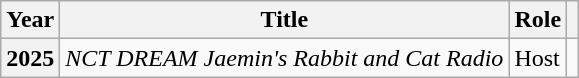<table class="wikitable plainrowheaders">
<tr>
<th scope="col">Year</th>
<th scope="col">Title</th>
<th>Role</th>
<th scope="col"></th>
</tr>
<tr>
<th scope="row">2025</th>
<td><em>NCT DREAM Jaemin's Rabbit and Cat Radio</em></td>
<td>Host</td>
<td></td>
</tr>
</table>
